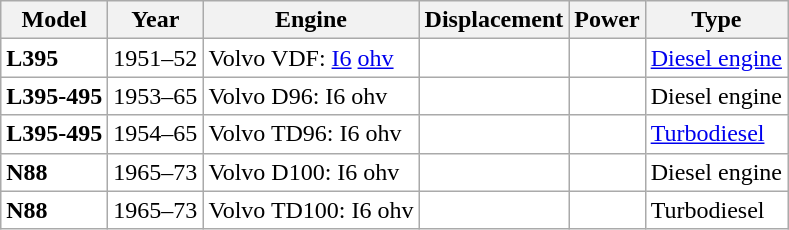<table class="wikitable">
<tr>
<th>Model</th>
<th>Year</th>
<th>Engine</th>
<th>Displacement</th>
<th>Power</th>
<th>Type</th>
</tr>
<tr style="background:#ffffff;">
<td><strong>L395</strong></td>
<td>1951–52</td>
<td>Volvo VDF: <a href='#'>I6</a> <a href='#'>ohv</a></td>
<td></td>
<td></td>
<td><a href='#'>Diesel engine</a></td>
</tr>
<tr style="background:#ffffff;">
<td><strong>L395-495</strong></td>
<td>1953–65</td>
<td>Volvo D96: I6 ohv</td>
<td></td>
<td></td>
<td>Diesel engine</td>
</tr>
<tr style="background:#ffffff;">
<td><strong>L395-495</strong></td>
<td>1954–65</td>
<td>Volvo TD96: I6 ohv</td>
<td></td>
<td></td>
<td><a href='#'>Turbodiesel</a></td>
</tr>
<tr style="background:#ffffff;">
<td><strong>N88</strong></td>
<td>1965–73</td>
<td>Volvo D100: I6 ohv</td>
<td></td>
<td></td>
<td>Diesel engine</td>
</tr>
<tr style="background:#ffffff;">
<td><strong>N88</strong></td>
<td>1965–73</td>
<td>Volvo TD100: I6 ohv</td>
<td></td>
<td></td>
<td>Turbodiesel</td>
</tr>
</table>
